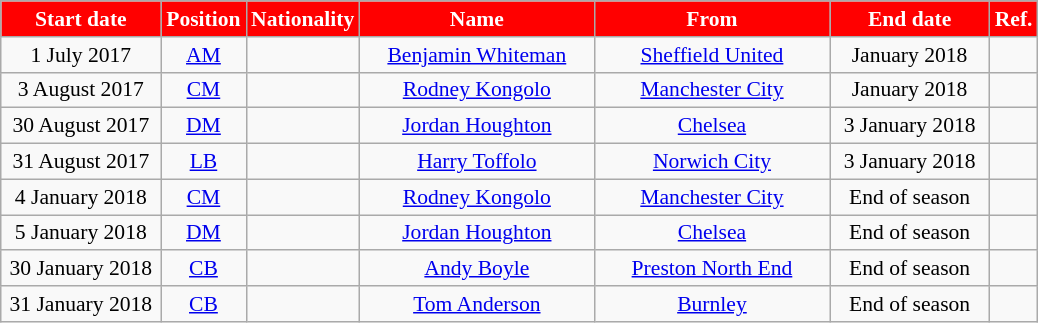<table class="wikitable" style="text-align:center; font-size:90%">
<tr>
<th style="background:#FF0000; color:white; width:100px;">Start date</th>
<th style="background:#FF0000; color:white; width:50px;">Position</th>
<th style="background:#FF0000; color:white; width:50px;">Nationality</th>
<th style="background:#FF0000; color:white; width:150px;">Name</th>
<th style="background:#FF0000; color:white; width:150px;">From</th>
<th style="background:#FF0000; color:white; width:100px;">End date</th>
<th style="background:#FF0000; color:white; width:25px;">Ref.</th>
</tr>
<tr>
<td>1 July 2017</td>
<td><a href='#'>AM</a></td>
<td></td>
<td><a href='#'>Benjamin Whiteman</a></td>
<td><a href='#'>Sheffield United</a></td>
<td>January 2018</td>
<td></td>
</tr>
<tr>
<td>3 August 2017</td>
<td><a href='#'>CM</a></td>
<td></td>
<td><a href='#'>Rodney Kongolo</a></td>
<td><a href='#'>Manchester City</a></td>
<td>January 2018</td>
<td></td>
</tr>
<tr>
<td>30 August 2017</td>
<td><a href='#'>DM</a></td>
<td></td>
<td><a href='#'>Jordan Houghton</a></td>
<td><a href='#'>Chelsea</a></td>
<td>3 January 2018</td>
<td></td>
</tr>
<tr>
<td>31 August 2017</td>
<td><a href='#'>LB</a></td>
<td></td>
<td><a href='#'>Harry Toffolo</a></td>
<td><a href='#'>Norwich City</a></td>
<td>3 January 2018</td>
<td></td>
</tr>
<tr>
<td>4 January 2018</td>
<td><a href='#'>CM</a></td>
<td></td>
<td><a href='#'>Rodney Kongolo</a></td>
<td><a href='#'>Manchester City</a></td>
<td>End of season</td>
<td></td>
</tr>
<tr>
<td>5 January 2018</td>
<td><a href='#'>DM</a></td>
<td></td>
<td><a href='#'>Jordan Houghton</a></td>
<td><a href='#'>Chelsea</a></td>
<td>End of season</td>
<td></td>
</tr>
<tr>
<td>30 January 2018</td>
<td><a href='#'>CB</a></td>
<td></td>
<td><a href='#'>Andy Boyle</a></td>
<td><a href='#'>Preston North End</a></td>
<td>End of season</td>
<td></td>
</tr>
<tr>
<td>31 January 2018</td>
<td><a href='#'>CB</a></td>
<td></td>
<td><a href='#'>Tom Anderson</a></td>
<td><a href='#'>Burnley</a></td>
<td>End of season</td>
<td></td>
</tr>
</table>
